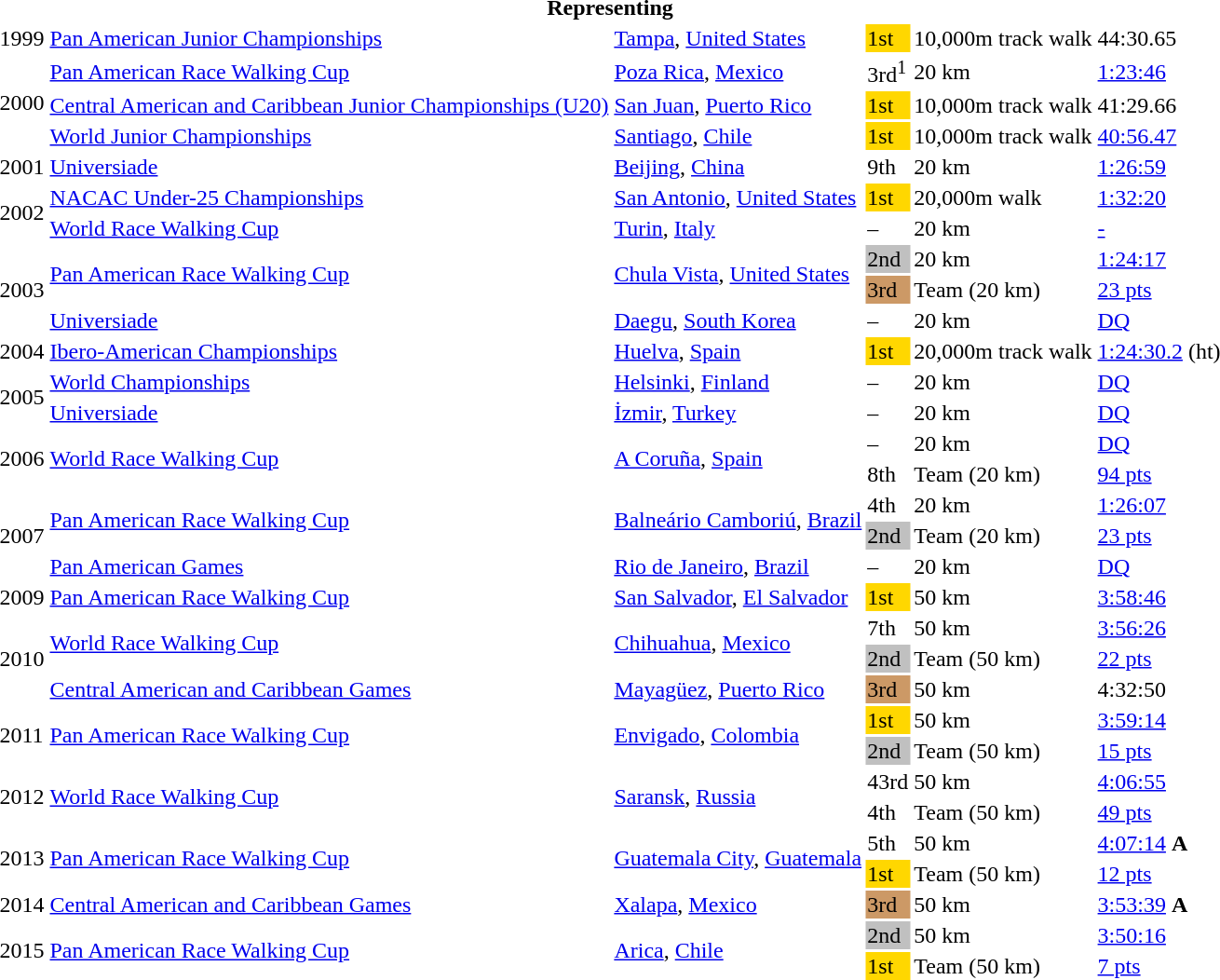<table>
<tr>
<th colspan="6">Representing </th>
</tr>
<tr>
<td>1999</td>
<td><a href='#'>Pan American Junior Championships</a></td>
<td><a href='#'>Tampa</a>, <a href='#'>United States</a></td>
<td bgcolor=gold>1st</td>
<td>10,000m track walk</td>
<td>44:30.65</td>
</tr>
<tr>
<td rowspan=3>2000</td>
<td><a href='#'>Pan American Race Walking Cup</a></td>
<td><a href='#'>Poza Rica</a>, <a href='#'>Mexico</a></td>
<td>3rd<sup>1</sup></td>
<td>20 km</td>
<td><a href='#'>1:23:46</a></td>
</tr>
<tr>
<td><a href='#'>Central American and Caribbean Junior Championships (U20)</a></td>
<td><a href='#'>San Juan</a>, <a href='#'>Puerto Rico</a></td>
<td bgcolor=gold>1st</td>
<td>10,000m track walk</td>
<td>41:29.66</td>
</tr>
<tr>
<td><a href='#'>World Junior Championships</a></td>
<td><a href='#'>Santiago</a>, <a href='#'>Chile</a></td>
<td bgcolor=gold>1st</td>
<td>10,000m track walk</td>
<td><a href='#'>40:56.47</a></td>
</tr>
<tr>
<td>2001</td>
<td><a href='#'>Universiade</a></td>
<td><a href='#'>Beijing</a>, <a href='#'>China</a></td>
<td>9th</td>
<td>20 km</td>
<td><a href='#'>1:26:59</a></td>
</tr>
<tr>
<td rowspan=2>2002</td>
<td><a href='#'>NACAC Under-25 Championships</a></td>
<td><a href='#'>San Antonio</a>, <a href='#'>United States</a></td>
<td bgcolor=gold>1st</td>
<td>20,000m walk</td>
<td><a href='#'>1:32:20</a></td>
</tr>
<tr>
<td><a href='#'>World Race Walking Cup</a></td>
<td><a href='#'>Turin</a>, <a href='#'>Italy</a></td>
<td>–</td>
<td>20 km</td>
<td><a href='#'>-</a></td>
</tr>
<tr>
<td rowspan=3>2003</td>
<td rowspan=2><a href='#'>Pan American Race Walking Cup</a></td>
<td rowspan=2><a href='#'>Chula Vista</a>, <a href='#'>United States</a></td>
<td bgcolor=silver>2nd</td>
<td>20 km</td>
<td><a href='#'>1:24:17</a></td>
</tr>
<tr>
<td bgcolor="cc9966">3rd</td>
<td>Team (20 km)</td>
<td><a href='#'>23 pts</a></td>
</tr>
<tr>
<td><a href='#'>Universiade</a></td>
<td><a href='#'>Daegu</a>, <a href='#'>South Korea</a></td>
<td>–</td>
<td>20 km</td>
<td><a href='#'>DQ</a></td>
</tr>
<tr>
<td>2004</td>
<td><a href='#'>Ibero-American Championships</a></td>
<td><a href='#'>Huelva</a>, <a href='#'>Spain</a></td>
<td bgcolor=gold>1st</td>
<td>20,000m track walk</td>
<td><a href='#'>1:24:30.2</a> (ht)</td>
</tr>
<tr>
<td rowspan=2>2005</td>
<td><a href='#'>World Championships</a></td>
<td><a href='#'>Helsinki</a>, <a href='#'>Finland</a></td>
<td>–</td>
<td>20 km</td>
<td><a href='#'>DQ</a></td>
</tr>
<tr>
<td><a href='#'>Universiade</a></td>
<td><a href='#'>İzmir</a>, <a href='#'>Turkey</a></td>
<td>–</td>
<td>20 km</td>
<td><a href='#'>DQ</a></td>
</tr>
<tr>
<td rowspan=2>2006</td>
<td rowspan=2><a href='#'>World Race Walking Cup</a></td>
<td rowspan=2><a href='#'>A Coruña</a>, <a href='#'>Spain</a></td>
<td>–</td>
<td>20 km</td>
<td><a href='#'>DQ</a></td>
</tr>
<tr>
<td>8th</td>
<td>Team (20 km)</td>
<td><a href='#'>94 pts</a></td>
</tr>
<tr>
<td rowspan=3>2007</td>
<td rowspan=2><a href='#'>Pan American Race Walking Cup</a></td>
<td rowspan=2><a href='#'>Balneário Camboriú</a>, <a href='#'>Brazil</a></td>
<td>4th</td>
<td>20 km</td>
<td><a href='#'>1:26:07</a></td>
</tr>
<tr>
<td bgcolor=silver>2nd</td>
<td>Team (20 km)</td>
<td><a href='#'>23 pts</a></td>
</tr>
<tr>
<td><a href='#'>Pan American Games</a></td>
<td><a href='#'>Rio de Janeiro</a>, <a href='#'>Brazil</a></td>
<td>–</td>
<td>20 km</td>
<td><a href='#'>DQ</a></td>
</tr>
<tr>
<td>2009</td>
<td><a href='#'>Pan American Race Walking Cup</a></td>
<td><a href='#'>San Salvador</a>, <a href='#'>El Salvador</a></td>
<td bgcolor=gold>1st</td>
<td>50 km</td>
<td><a href='#'>3:58:46</a></td>
</tr>
<tr>
<td rowspan=3>2010</td>
<td rowspan=2><a href='#'>World Race Walking Cup</a></td>
<td rowspan=2><a href='#'>Chihuahua</a>, <a href='#'>Mexico</a></td>
<td>7th</td>
<td>50 km</td>
<td><a href='#'>3:56:26</a></td>
</tr>
<tr>
<td bgcolor=silver>2nd</td>
<td>Team (50 km)</td>
<td><a href='#'>22 pts</a></td>
</tr>
<tr>
<td><a href='#'>Central American and Caribbean Games</a></td>
<td><a href='#'>Mayagüez</a>, <a href='#'>Puerto Rico</a></td>
<td bgcolor="cc9966">3rd</td>
<td>50 km</td>
<td>4:32:50</td>
</tr>
<tr>
<td rowspan=2>2011</td>
<td rowspan=2><a href='#'>Pan American Race Walking Cup</a></td>
<td rowspan=2><a href='#'>Envigado</a>, <a href='#'>Colombia</a></td>
<td bgcolor=gold>1st</td>
<td>50 km</td>
<td><a href='#'>3:59:14</a></td>
</tr>
<tr>
<td bgcolor=silver>2nd</td>
<td>Team (50 km)</td>
<td><a href='#'>15 pts</a></td>
</tr>
<tr>
<td rowspan=2>2012</td>
<td rowspan=2><a href='#'>World Race Walking Cup</a></td>
<td rowspan=2><a href='#'>Saransk</a>, <a href='#'>Russia</a></td>
<td>43rd</td>
<td>50 km</td>
<td><a href='#'>4:06:55</a></td>
</tr>
<tr>
<td>4th</td>
<td>Team (50 km)</td>
<td><a href='#'>49 pts</a></td>
</tr>
<tr>
<td rowspan=2>2013</td>
<td rowspan=2><a href='#'>Pan American Race Walking Cup</a></td>
<td rowspan=2><a href='#'>Guatemala City</a>, <a href='#'>Guatemala</a></td>
<td>5th</td>
<td>50 km</td>
<td><a href='#'>4:07:14</a> <strong>A</strong></td>
</tr>
<tr>
<td bgcolor=gold>1st</td>
<td>Team (50 km)</td>
<td><a href='#'>12 pts</a></td>
</tr>
<tr>
<td>2014</td>
<td><a href='#'>Central American and Caribbean Games</a></td>
<td><a href='#'>Xalapa</a>, <a href='#'>Mexico</a></td>
<td bgcolor="cc9966">3rd</td>
<td>50 km</td>
<td><a href='#'>3:53:39</a> <strong>A</strong></td>
</tr>
<tr>
<td rowspan=2>2015</td>
<td rowspan=2><a href='#'>Pan American Race Walking Cup</a></td>
<td rowspan=2><a href='#'>Arica</a>, <a href='#'>Chile</a></td>
<td bgcolor=silver>2nd</td>
<td>50 km</td>
<td><a href='#'>3:50:16</a></td>
</tr>
<tr>
<td bgcolor=gold>1st</td>
<td>Team (50 km)</td>
<td><a href='#'>7 pts</a></td>
</tr>
</table>
